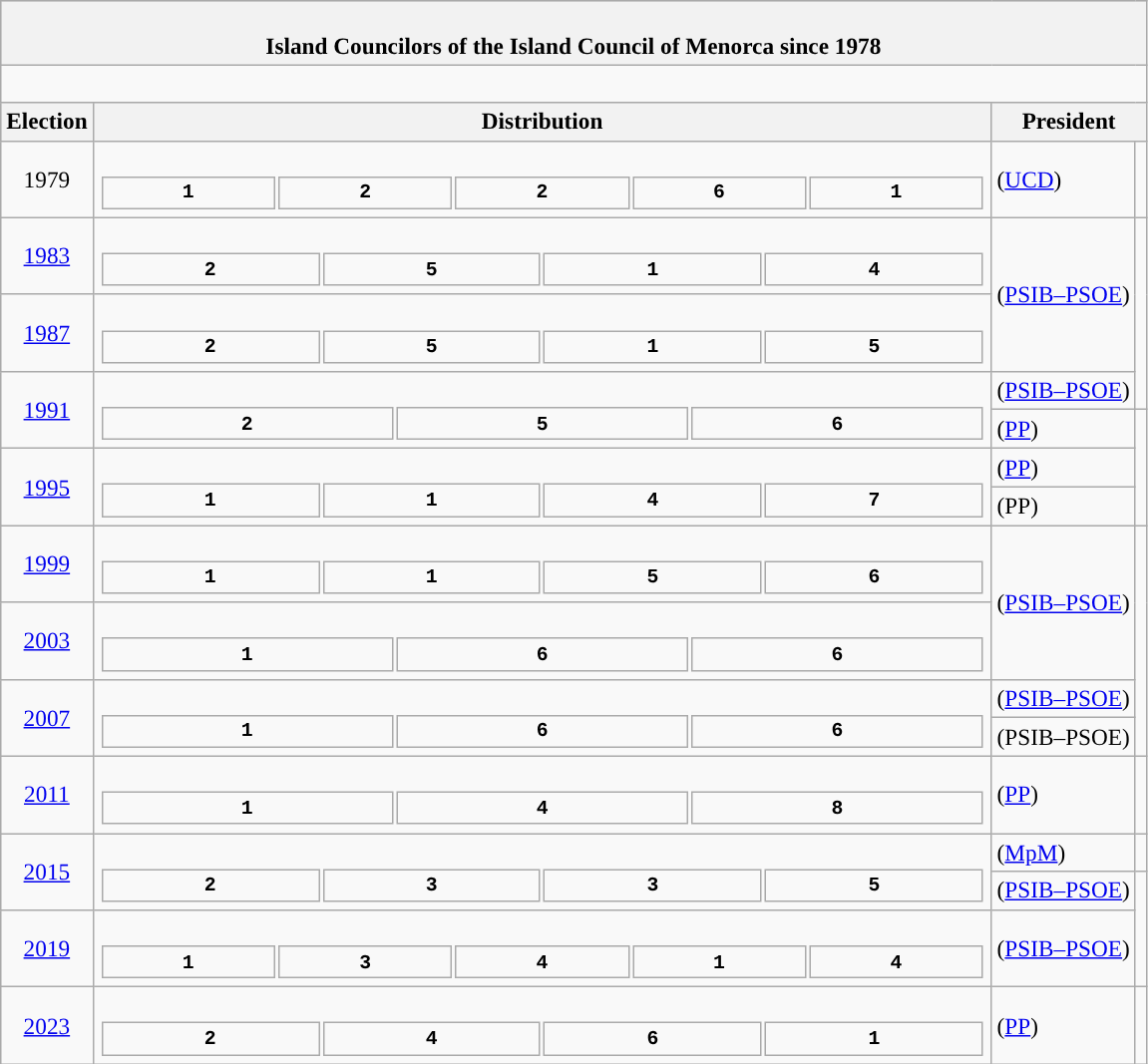<table class="wikitable" style="font-size:97%;">
<tr bgcolor="#CCCCCC">
<th colspan="4"><br>Island Councilors of the Island Council of Menorca since 1978</th>
</tr>
<tr>
<td colspan="4"><br>






















</td>
</tr>
<tr bgcolor="#CCCCCC">
<th>Election</th>
<th>Distribution</th>
<th colspan="2">President</th>
</tr>
<tr>
<td align=center>1979</td>
<td><br><table style="width:45em; font-size:85%; text-align:center; font-family:Courier New;">
<tr style="font-weight:bold">
<td style="background:">1</td>
<td style="background:">2</td>
<td style="background:">2</td>
<td style="background:">6</td>
<td style="background:">1</td>
</tr>
</table>
</td>
<td> (<a href='#'>UCD</a>)</td>
<td style="background:"></td>
</tr>
<tr>
<td align=center><a href='#'>1983</a></td>
<td><br><table style="width:45em; font-size:85%; text-align:center; font-family:Courier New;">
<tr style="font-weight:bold">
<td style="background:">2</td>
<td style="background:">5</td>
<td style="background:">1</td>
<td style="background:">4</td>
</tr>
</table>
</td>
<td rowspan="2"> (<a href='#'>PSIB–PSOE</a>)</td>
<td rowspan="3" style="background:"></td>
</tr>
<tr>
<td align=center><a href='#'>1987</a></td>
<td><br><table style="width:45em; font-size:85%; text-align:center; font-family:Courier New;">
<tr style="font-weight:bold">
<td style="background:">2</td>
<td style="background:">5</td>
<td style="background:">1</td>
<td style="background:">5</td>
</tr>
</table>
</td>
</tr>
<tr>
<td rowspan="2" align=center><a href='#'>1991</a></td>
<td rowspan="2"><br><table style="width:45em; font-size:85%; text-align:center; font-family:Courier New;">
<tr style="font-weight:bold">
<td style="background:">2</td>
<td style="background:">5</td>
<td style="background:">6</td>
</tr>
</table>
</td>
<td> (<a href='#'>PSIB–PSOE</a>) </td>
</tr>
<tr>
<td> (<a href='#'>PP</a>) </td>
<td rowspan="3" style="background:"></td>
</tr>
<tr>
<td rowspan="2" align=center><a href='#'>1995</a></td>
<td rowspan="2"><br><table style="width:45em; font-size:85%; text-align:center; font-family:Courier New;">
<tr style="font-weight:bold">
<td style="background:">1</td>
<td style="background:">1</td>
<td style="background:">4</td>
<td style="background:">7</td>
</tr>
</table>
</td>
<td> (<a href='#'>PP</a>) </td>
</tr>
<tr>
<td> (PP) </td>
</tr>
<tr>
<td align=center><a href='#'>1999</a></td>
<td><br><table style="width:45em; font-size:85%; text-align:center; font-family:Courier New;">
<tr style="font-weight:bold">
<td style="background:">1</td>
<td style="background:">1</td>
<td style="background:">5</td>
<td style="background:">6</td>
</tr>
</table>
</td>
<td rowspan="2"> (<a href='#'>PSIB–PSOE</a>)</td>
<td rowspan="4" style="background:"></td>
</tr>
<tr>
<td align=center><a href='#'>2003</a></td>
<td><br><table style="width:45em; font-size:85%; text-align:center; font-family:Courier New;">
<tr style="font-weight:bold">
<td style="background:">1</td>
<td style="background:">6</td>
<td style="background:">6</td>
</tr>
</table>
</td>
</tr>
<tr>
<td rowspan="2" align="center"><a href='#'>2007</a></td>
<td rowspan="2"><br><table style="width:45em; font-size:85%; text-align:center; font-family:Courier New;">
<tr style="font-weight:bold">
<td style="background:">1</td>
<td style="background:">6</td>
<td style="background:">6</td>
</tr>
</table>
</td>
<td> (<a href='#'>PSIB–PSOE</a>) </td>
</tr>
<tr>
<td> (PSIB–PSOE) </td>
</tr>
<tr>
<td align=center><a href='#'>2011</a></td>
<td><br><table style="width:45em; font-size:85%; text-align:center; font-family:Courier New;">
<tr style="font-weight:bold">
<td style="background:">1</td>
<td style="background:">4</td>
<td style="background:">8</td>
</tr>
</table>
</td>
<td> (<a href='#'>PP</a>)</td>
<td style="background:"></td>
</tr>
<tr>
<td rowspan="2" align=center><a href='#'>2015</a></td>
<td rowspan="2"><br><table style="width:45em; font-size:85%; text-align:center; font-family:Courier New;">
<tr style="font-weight:bold">
<td style="background:">2</td>
<td style="background:">3</td>
<td style="background:">3</td>
<td style="background:">5</td>
</tr>
</table>
</td>
<td> (<a href='#'>MpM</a>) </td>
<td style="background:"></td>
</tr>
<tr>
<td> (<a href='#'>PSIB–PSOE</a>) </td>
<td rowspan="2" style="background:"></td>
</tr>
<tr>
<td align=center><a href='#'>2019</a></td>
<td><br><table style="width:45em; font-size:85%; text-align:center; font-family:Courier New;">
<tr style="font-weight:bold">
<td style="background:">1</td>
<td style="background:">3</td>
<td style="background:">4</td>
<td style="background:">1</td>
<td style="background:">4</td>
</tr>
</table>
</td>
<td> (<a href='#'>PSIB–PSOE</a>)</td>
</tr>
<tr>
<td align=center><a href='#'>2023</a></td>
<td><br><table style="width:45em; font-size:85%; text-align:center; font-family:Courier New;">
<tr style="font-weight:bold">
<td style="background:">2</td>
<td style="background:">4</td>
<td style="background:">6</td>
<td style="background:">1</td>
</tr>
</table>
</td>
<td> (<a href='#'>PP</a>)</td>
<td style="background:"></td>
</tr>
</table>
